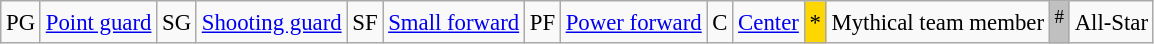<table class="wikitable plainrowheaders" style="text-align:left; font-size:95%;">
<tr>
<td>PG</td>
<td><a href='#'>Point guard</a></td>
<td>SG</td>
<td><a href='#'>Shooting guard</a></td>
<td>SF</td>
<td><a href='#'>Small forward</a></td>
<td>PF</td>
<td><a href='#'>Power forward</a></td>
<td>C</td>
<td><a href='#'>Center</a></td>
<td bgcolor=gold>*</td>
<td>Mythical team member</td>
<td style="background:silver;"><sup>#</sup></td>
<td>All-Star</td>
</tr>
</table>
